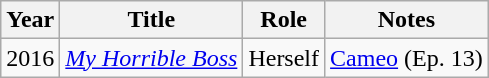<table class="wikitable">
<tr>
<th>Year</th>
<th>Title</th>
<th>Role</th>
<th>Notes</th>
</tr>
<tr>
<td>2016</td>
<td><em><a href='#'>My Horrible Boss</a></em></td>
<td>Herself</td>
<td><a href='#'>Cameo</a> (Ep. 13)</td>
</tr>
</table>
